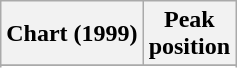<table class="wikitable sortable plainrowheaders" style="text-align:center">
<tr>
<th scope="col">Chart (1999)</th>
<th scope="col">Peak<br>position</th>
</tr>
<tr>
</tr>
<tr>
</tr>
<tr>
</tr>
<tr>
</tr>
<tr>
</tr>
<tr>
</tr>
<tr>
</tr>
<tr>
</tr>
<tr>
</tr>
<tr>
</tr>
<tr>
</tr>
<tr>
</tr>
</table>
